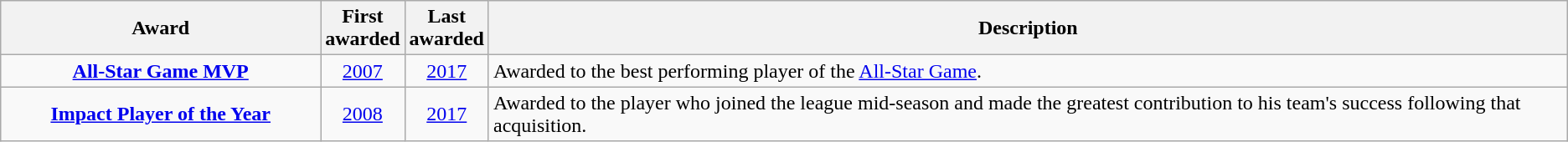<table class="wikitable plainrowheaders sortable" summary="Award (sortable), Created (sortable), Description and Most recent winner(s)">
<tr>
<th scope="col" width="22%">Award</th>
<th scope="col" width="1%">First awarded</th>
<th>Last awarded</th>
<th scope="col" width="75%" class="unsortable">Description</th>
</tr>
<tr>
<th scope="row" style="background-color:transparent;"><a href='#'>All-Star Game MVP</a></th>
<td align="center"><a href='#'>2007</a></td>
<td align="center"><a href='#'>2017</a></td>
<td>Awarded to the best performing player of the <a href='#'>All-Star Game</a>.</td>
</tr>
<tr>
<th scope="row" style="background-color:transparent;"><a href='#'>Impact Player of the Year</a></th>
<td align="center"><a href='#'>2008</a></td>
<td align="center"><a href='#'>2017</a></td>
<td>Awarded to the player who joined the league mid-season and made the greatest contribution to his team's success following that acquisition.</td>
</tr>
</table>
